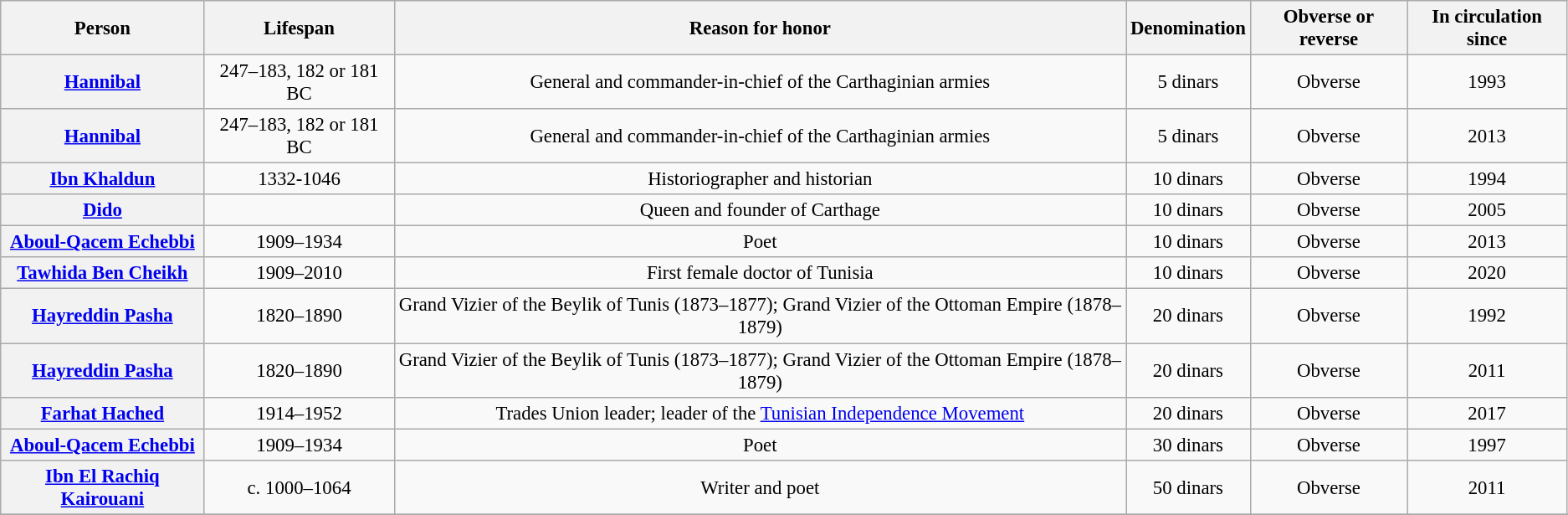<table class="wikitable" style="font-size: 95%; text-align:center;">
<tr>
<th>Person</th>
<th>Lifespan</th>
<th>Reason for honor</th>
<th>Denomination</th>
<th>Obverse or reverse</th>
<th>In circulation since</th>
</tr>
<tr>
<th><a href='#'>Hannibal</a></th>
<td>247–183, 182 or 181 BC</td>
<td>General and commander-in-chief of the Carthaginian armies</td>
<td>5 dinars</td>
<td>Obverse</td>
<td>1993</td>
</tr>
<tr>
<th><a href='#'>Hannibal</a></th>
<td>247–183, 182 or 181 BC</td>
<td>General and commander-in-chief of the Carthaginian armies</td>
<td>5 dinars</td>
<td>Obverse</td>
<td>2013</td>
</tr>
<tr>
<th><a href='#'>Ibn Khaldun</a></th>
<td>1332-1046</td>
<td>Historiographer and historian</td>
<td>10 dinars</td>
<td>Obverse</td>
<td>1994</td>
</tr>
<tr>
<th><a href='#'>Dido</a></th>
<td></td>
<td>Queen and founder of Carthage</td>
<td>10 dinars</td>
<td>Obverse</td>
<td>2005</td>
</tr>
<tr>
<th><a href='#'>Aboul-Qacem Echebbi</a></th>
<td>1909–1934</td>
<td>Poet</td>
<td>10 dinars</td>
<td>Obverse</td>
<td>2013</td>
</tr>
<tr>
<th><a href='#'>Tawhida Ben Cheikh</a></th>
<td>1909–2010</td>
<td>First female doctor of Tunisia</td>
<td>10 dinars</td>
<td>Obverse</td>
<td>2020</td>
</tr>
<tr>
<th><a href='#'>Hayreddin Pasha</a></th>
<td>1820–1890</td>
<td>Grand Vizier of the Beylik of Tunis (1873–1877); Grand Vizier of the Ottoman Empire (1878–1879)</td>
<td>20 dinars</td>
<td>Obverse</td>
<td>1992</td>
</tr>
<tr>
<th><a href='#'>Hayreddin Pasha</a></th>
<td>1820–1890</td>
<td>Grand Vizier of the Beylik of Tunis (1873–1877); Grand Vizier of the Ottoman Empire (1878–1879)</td>
<td>20 dinars</td>
<td>Obverse</td>
<td>2011</td>
</tr>
<tr>
<th><a href='#'>Farhat Hached</a></th>
<td>1914–1952</td>
<td>Trades Union leader; leader of the <a href='#'>Tunisian Independence Movement</a></td>
<td>20 dinars</td>
<td>Obverse</td>
<td>2017</td>
</tr>
<tr>
<th><a href='#'>Aboul-Qacem Echebbi</a></th>
<td>1909–1934</td>
<td>Poet</td>
<td>30 dinars</td>
<td>Obverse</td>
<td>1997</td>
</tr>
<tr>
<th><a href='#'>Ibn El Rachiq Kairouani</a></th>
<td>c. 1000–1064</td>
<td>Writer and poet</td>
<td>50 dinars</td>
<td>Obverse</td>
<td>2011</td>
</tr>
<tr>
</tr>
</table>
